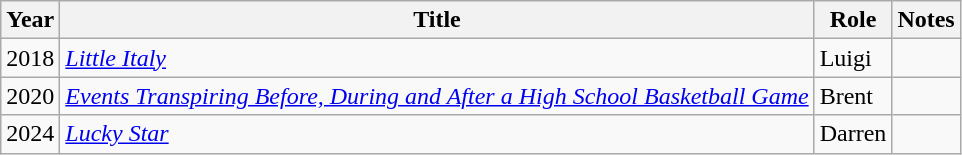<table class="wikitable">
<tr>
<th>Year</th>
<th>Title</th>
<th>Role</th>
<th>Notes</th>
</tr>
<tr>
<td>2018</td>
<td><em><a href='#'>Little Italy</a></em></td>
<td>Luigi</td>
<td></td>
</tr>
<tr>
<td>2020</td>
<td><em><a href='#'>Events Transpiring Before, During and After a High School Basketball Game</a></em></td>
<td>Brent</td>
<td></td>
</tr>
<tr>
<td>2024</td>
<td><em><a href='#'>Lucky Star</a></em></td>
<td>Darren</td>
<td></td>
</tr>
</table>
